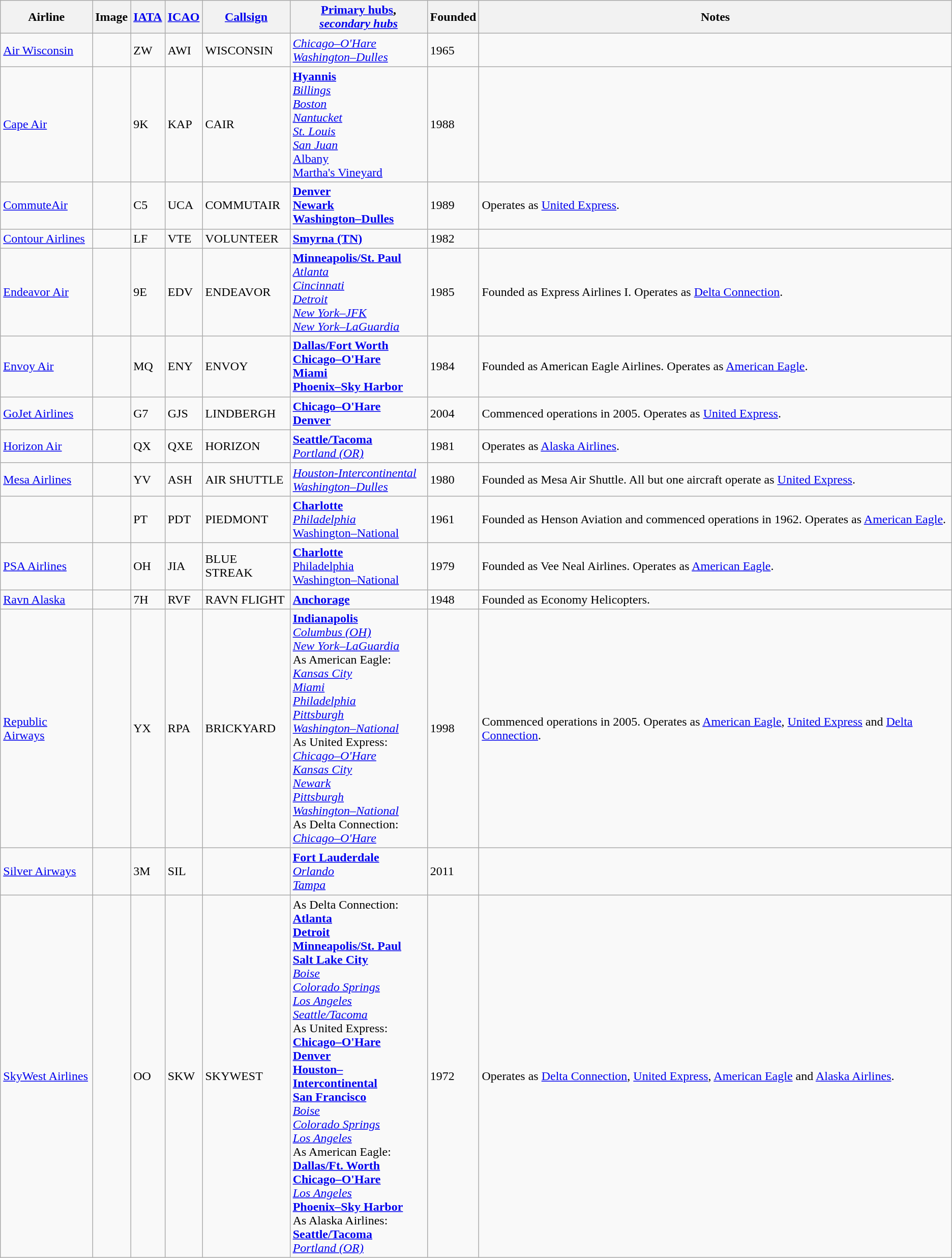<table class="wikitable sortable" style="border: 0; cellpadding: 2; cellspacing: 3;">
<tr style="vertical-align:middle;">
<th>Airline</th>
<th>Image</th>
<th><a href='#'>IATA</a></th>
<th><a href='#'>ICAO</a></th>
<th><a href='#'>Callsign</a></th>
<th><a href='#'>Primary hubs</a>, <br> <em><a href='#'>secondary hubs</a></em></th>
<th>Founded</th>
<th>Notes</th>
</tr>
<tr>
<td><a href='#'>Air Wisconsin</a></td>
<td></td>
<td>ZW</td>
<td>AWI</td>
<td>WISCONSIN</td>
<td><em><a href='#'>Chicago–O'Hare</a></em><br><em><a href='#'>Washington–Dulles</a></em></td>
<td>1965</td>
<td></td>
</tr>
<tr>
<td><a href='#'>Cape Air</a></td>
<td></td>
<td>9K</td>
<td>KAP</td>
<td>CAIR</td>
<td><strong><a href='#'>Hyannis</a></strong><br><em><a href='#'>Billings</a></em><br><em><a href='#'>Boston</a></em><br><em><a href='#'>Nantucket</a></em><br><em><a href='#'>St. Louis</a></em><br><em><a href='#'>San Juan</a></em> <br><a href='#'>Albany</a><br><a href='#'>Martha's Vineyard</a></td>
<td>1988</td>
<td></td>
</tr>
<tr>
<td><a href='#'>CommuteAir</a></td>
<td></td>
<td>C5</td>
<td>UCA</td>
<td>COMMUTAIR</td>
<td><a href='#'><strong>Denver</strong></a><br><a href='#'><strong>Newark</strong></a><br><a href='#'><strong>Washington–Dulles</strong></a></td>
<td>1989</td>
<td>Operates as <a href='#'>United Express</a>.</td>
</tr>
<tr>
<td><a href='#'>Contour Airlines</a></td>
<td></td>
<td>LF</td>
<td>VTE</td>
<td>VOLUNTEER</td>
<td><strong><a href='#'>Smyrna (TN)</a></strong></td>
<td>1982</td>
<td></td>
</tr>
<tr>
<td><a href='#'>Endeavor Air</a></td>
<td></td>
<td>9E</td>
<td>EDV</td>
<td>ENDEAVOR</td>
<td><strong><a href='#'>Minneapolis/St. Paul</a></strong><br><em><a href='#'>Atlanta</a></em> <br><em><a href='#'>Cincinnati</a></em><br><em><a href='#'>Detroit</a></em><br><em><a href='#'>New York–JFK</a></em><br><em><a href='#'>New York–LaGuardia</a></em></td>
<td>1985</td>
<td>Founded as Express Airlines I. Operates as <a href='#'>Delta Connection</a>.</td>
</tr>
<tr>
<td><a href='#'>Envoy Air</a></td>
<td></td>
<td>MQ</td>
<td>ENY</td>
<td>ENVOY</td>
<td><strong><a href='#'>Dallas/Fort Worth</a></strong><br><strong><a href='#'>Chicago–O'Hare</a></strong><br><strong><a href='#'>Miami</a> </strong><br><a href='#'><strong>Phoenix–Sky Harbor</strong></a></td>
<td>1984</td>
<td>Founded as American Eagle Airlines. Operates as <a href='#'>American Eagle</a>.</td>
</tr>
<tr>
<td><a href='#'>GoJet Airlines</a></td>
<td></td>
<td>G7</td>
<td>GJS</td>
<td>LINDBERGH</td>
<td><strong><a href='#'>Chicago–O'Hare</a></strong><br><strong><a href='#'>Denver</a></strong></td>
<td>2004</td>
<td>Commenced operations in 2005. Operates as <a href='#'>United Express</a>.</td>
</tr>
<tr>
<td><a href='#'>Horizon Air</a></td>
<td></td>
<td>QX</td>
<td>QXE</td>
<td>HORIZON</td>
<td><strong><a href='#'>Seattle/Tacoma</a></strong><br><em><a href='#'>Portland (OR)</a></em></td>
<td>1981</td>
<td>Operates as <a href='#'>Alaska Airlines</a>.</td>
</tr>
<tr>
<td><a href='#'>Mesa Airlines</a></td>
<td></td>
<td>YV</td>
<td>ASH</td>
<td>AIR SHUTTLE</td>
<td><em><a href='#'>Houston-Intercontinental</a></em><br><em><a href='#'>Washington–Dulles</a></em></td>
<td>1980</td>
<td>Founded as Mesa Air Shuttle. All but one aircraft operate as <a href='#'>United Express</a>.</td>
</tr>
<tr>
<td></td>
<td></td>
<td>PT</td>
<td>PDT</td>
<td>PIEDMONT</td>
<td><strong><a href='#'>Charlotte</a></strong><br><em><a href='#'>Philadelphia</a></em><br><a href='#'>Washington–National</a></td>
<td>1961</td>
<td>Founded as Henson Aviation and commenced operations in 1962. Operates as <a href='#'>American Eagle</a>.</td>
</tr>
<tr>
<td><a href='#'>PSA Airlines</a></td>
<td></td>
<td>OH</td>
<td>JIA</td>
<td>BLUE STREAK</td>
<td><strong><a href='#'>Charlotte</a></strong><br><a href='#'>Philadelphia</a><br><a href='#'>Washington–National</a></td>
<td>1979</td>
<td>Founded as Vee Neal Airlines. Operates as <a href='#'>American Eagle</a>.</td>
</tr>
<tr>
<td><a href='#'>Ravn Alaska</a></td>
<td></td>
<td>7H</td>
<td>RVF</td>
<td>RAVN FLIGHT</td>
<td><strong><a href='#'>Anchorage</a></strong></td>
<td>1948</td>
<td>Founded as Economy Helicopters.</td>
</tr>
<tr>
<td><a href='#'>Republic Airways</a></td>
<td></td>
<td>YX</td>
<td>RPA</td>
<td>BRICKYARD</td>
<td><strong><a href='#'>Indianapolis</a></strong><br><em><a href='#'>Columbus (OH)</a></em><br><em><a href='#'>New York–LaGuardia</a></em><br>As American Eagle:<br><em><a href='#'>Kansas City</a></em><br><em><a href='#'>Miami</a></em><br><em><a href='#'>Philadelphia</a></em><br><em><a href='#'>Pittsburgh</a></em><br><em><a href='#'>Washington–National</a></em><br>As United Express:<br><em><a href='#'>Chicago–O'Hare</a></em><br><em><a href='#'>Kansas City</a></em><br><em><a href='#'>Newark</a></em><br><em><a href='#'>Pittsburgh</a></em><br><em><a href='#'>Washington–National</a></em><br>As Delta Connection:<br><em><a href='#'>Chicago–O'Hare</a></em></td>
<td>1998</td>
<td>Commenced operations in 2005. Operates as <a href='#'>American Eagle</a>, <a href='#'>United Express</a> and <a href='#'>Delta Connection</a>.</td>
</tr>
<tr>
<td><a href='#'>Silver Airways</a></td>
<td></td>
<td>3M</td>
<td>SIL</td>
<td></td>
<td><strong><a href='#'>Fort Lauderdale</a></strong><br><em><a href='#'>Orlando</a></em><br><em><a href='#'>Tampa</a></em></td>
<td>2011</td>
<td></td>
</tr>
<tr>
<td><a href='#'>SkyWest Airlines</a></td>
<td></td>
<td>OO</td>
<td>SKW</td>
<td>SKYWEST</td>
<td>As Delta Connection:<br><strong><a href='#'>Atlanta</a></strong><br><strong><a href='#'>Detroit</a></strong><br><strong><a href='#'>Minneapolis/St. Paul</a></strong><br><strong><a href='#'>Salt Lake City</a></strong><br><em><a href='#'>Boise</a></em><br><em><a href='#'>Colorado Springs</a></em><br><em><a href='#'>Los Angeles</a></em><br><em><a href='#'>Seattle/Tacoma</a></em><br>As United Express:<br><strong><a href='#'>Chicago–O'Hare</a></strong><br><a href='#'><strong>Denver</strong></a><br><strong><a href='#'>Houston–Intercontinental</a></strong><br><a href='#'><strong>San Francisco</strong></a><br><em><a href='#'>Boise</a></em><br><em><a href='#'>Colorado Springs</a></em><br><em><a href='#'>Los Angeles</a></em><br>As American Eagle:<br><strong><a href='#'>Dallas/Ft. Worth</a></strong><br><a href='#'><strong>Chicago–O'Hare</strong></a><br><em><a href='#'>Los Angeles</a></em><br><a href='#'><strong>Phoenix–Sky Harbor</strong></a><br>As Alaska Airlines:<br><strong><a href='#'>Seattle/Tacoma</a></strong><br><em><a href='#'>Portland (OR)</a></em></td>
<td>1972</td>
<td>Operates as <a href='#'>Delta Connection</a>, <a href='#'>United Express</a>, <a href='#'>American Eagle</a> and <a href='#'>Alaska Airlines</a>.</td>
</tr>
</table>
